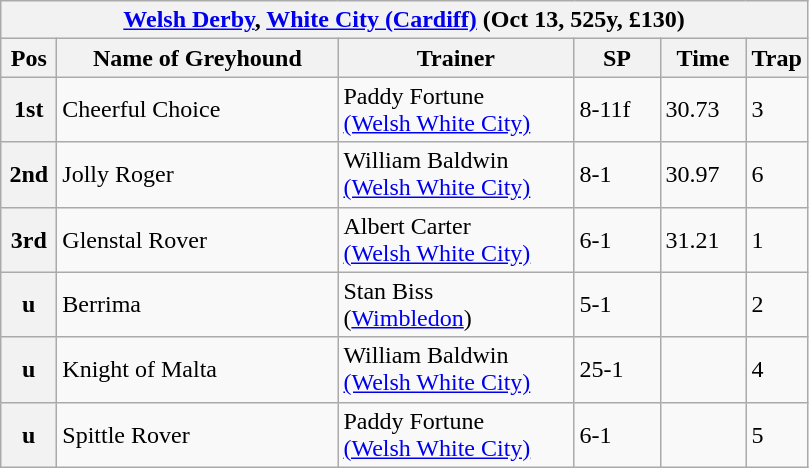<table class="wikitable">
<tr>
<th colspan="6"><a href='#'>Welsh Derby</a>, <a href='#'>White City (Cardiff)</a> (Oct 13, 525y, £130)</th>
</tr>
<tr>
<th width=30>Pos</th>
<th width=180>Name of Greyhound</th>
<th width=150>Trainer</th>
<th width=50>SP</th>
<th width=50>Time</th>
<th width=30>Trap</th>
</tr>
<tr>
<th>1st</th>
<td>Cheerful Choice</td>
<td>Paddy Fortune<br> <a href='#'>(Welsh White City)</a></td>
<td>8-11f</td>
<td>30.73</td>
<td>3</td>
</tr>
<tr>
<th>2nd</th>
<td>Jolly Roger</td>
<td>William Baldwin<br> <a href='#'>(Welsh White City)</a></td>
<td>8-1</td>
<td>30.97</td>
<td>6</td>
</tr>
<tr>
<th>3rd</th>
<td>Glenstal Rover</td>
<td>Albert Carter<br> <a href='#'>(Welsh White City)</a></td>
<td>6-1</td>
<td>31.21</td>
<td>1</td>
</tr>
<tr>
<th>u</th>
<td>Berrima</td>
<td>Stan Biss <br>(<a href='#'>Wimbledon</a>)</td>
<td>5-1</td>
<td></td>
<td>2</td>
</tr>
<tr>
<th>u</th>
<td>Knight of Malta</td>
<td>William Baldwin<br> <a href='#'>(Welsh White City)</a></td>
<td>25-1</td>
<td></td>
<td>4</td>
</tr>
<tr>
<th>u</th>
<td>Spittle Rover</td>
<td>Paddy Fortune<br> <a href='#'>(Welsh White City)</a></td>
<td>6-1</td>
<td></td>
<td>5</td>
</tr>
</table>
